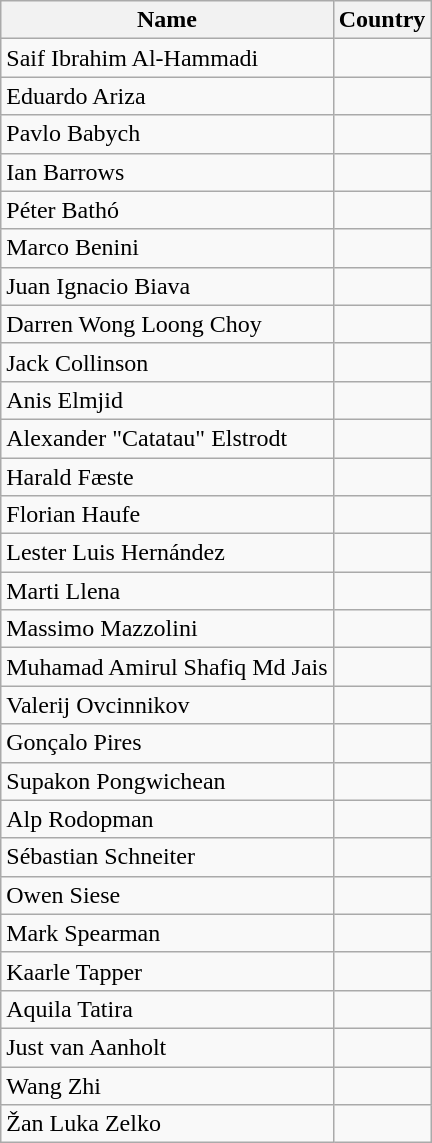<table class="wikitable">
<tr>
<th>Name</th>
<th>Country</th>
</tr>
<tr>
<td>Saif Ibrahim Al-Hammadi</td>
<td></td>
</tr>
<tr>
<td>Eduardo Ariza</td>
<td></td>
</tr>
<tr>
<td>Pavlo Babych</td>
<td></td>
</tr>
<tr>
<td>Ian Barrows</td>
<td></td>
</tr>
<tr>
<td>Péter Bathó</td>
<td></td>
</tr>
<tr>
<td>Marco Benini</td>
<td></td>
</tr>
<tr>
<td>Juan Ignacio Biava</td>
<td></td>
</tr>
<tr>
<td>Darren Wong Loong Choy</td>
<td></td>
</tr>
<tr>
<td>Jack Collinson</td>
<td></td>
</tr>
<tr>
<td>Anis Elmjid</td>
<td></td>
</tr>
<tr>
<td>Alexander "Catatau" Elstrodt</td>
<td></td>
</tr>
<tr>
<td>Harald Fæste</td>
<td></td>
</tr>
<tr>
<td>Florian Haufe</td>
<td></td>
</tr>
<tr>
<td>Lester Luis Hernández</td>
<td></td>
</tr>
<tr>
<td>Marti Llena</td>
<td></td>
</tr>
<tr>
<td>Massimo Mazzolini</td>
<td></td>
</tr>
<tr>
<td>Muhamad Amirul Shafiq Md Jais</td>
<td></td>
</tr>
<tr>
<td>Valerij Ovcinnikov</td>
<td></td>
</tr>
<tr>
<td>Gonçalo Pires</td>
<td></td>
</tr>
<tr>
<td>Supakon Pongwichean</td>
<td></td>
</tr>
<tr>
<td>Alp Rodopman</td>
<td></td>
</tr>
<tr>
<td>Sébastian Schneiter</td>
<td></td>
</tr>
<tr>
<td>Owen Siese</td>
<td></td>
</tr>
<tr>
<td>Mark Spearman</td>
<td></td>
</tr>
<tr>
<td>Kaarle Tapper</td>
<td></td>
</tr>
<tr>
<td>Aquila Tatira</td>
<td></td>
</tr>
<tr>
<td>Just van Aanholt</td>
<td></td>
</tr>
<tr>
<td>Wang Zhi</td>
<td></td>
</tr>
<tr>
<td>Žan Luka Zelko</td>
<td></td>
</tr>
</table>
